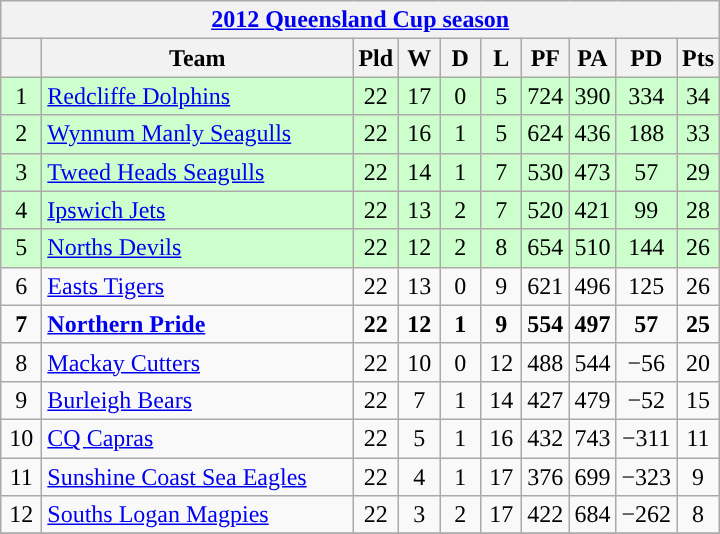<table class="wikitable" style="text-align:center;">
<tr>
<th colspan=11><a href='#'>2012 Queensland Cup season</a></th>
</tr>
<tr>
<th width=20 abbr="Position"></th>
<th width=200>Team</th>
<th width=20 abbr="Played">Pld</th>
<th width=20 abbr="Won">W</th>
<th width=20 abbr="Drawn">D</th>
<th width=20 abbr="Lost">L</th>
<th width=20 abbr="Points for">PF</th>
<th width=20 abbr="Points against">PA</th>
<th width=20 abbr="Points difference">PD</th>
<th width=20 abbr="Points">Pts</th>
</tr>
<tr style="background: #ccffcc;">
<td>1</td>
<td style="text-align:left;"> <a href='#'>Redcliffe Dolphins</a></td>
<td>22</td>
<td>17</td>
<td>0</td>
<td>5</td>
<td>724</td>
<td>390</td>
<td>334</td>
<td>34</td>
</tr>
<tr style="background: #ccffcc;">
<td>2</td>
<td style="text-align:left;"> <a href='#'>Wynnum Manly Seagulls</a></td>
<td>22</td>
<td>16</td>
<td>1</td>
<td>5</td>
<td>624</td>
<td>436</td>
<td>188</td>
<td>33</td>
</tr>
<tr style="background: #ccffcc;">
<td>3</td>
<td style="text-align:left;"> <a href='#'>Tweed Heads Seagulls</a></td>
<td>22</td>
<td>14</td>
<td>1</td>
<td>7</td>
<td>530</td>
<td>473</td>
<td>57</td>
<td>29</td>
</tr>
<tr style="background: #ccffcc;">
<td>4</td>
<td style="text-align:left;"> <a href='#'>Ipswich Jets</a></td>
<td>22</td>
<td>13</td>
<td>2</td>
<td>7</td>
<td>520</td>
<td>421</td>
<td>99</td>
<td>28</td>
</tr>
<tr style="background: #ccffcc;">
<td>5</td>
<td style="text-align:left;"> <a href='#'>Norths Devils</a></td>
<td>22</td>
<td>12</td>
<td>2</td>
<td>8</td>
<td>654</td>
<td>510</td>
<td>144</td>
<td>26</td>
</tr>
<tr style="background:">
<td>6</td>
<td style="text-align:left;"> <a href='#'>Easts Tigers</a></td>
<td>22</td>
<td>13</td>
<td>0</td>
<td>9</td>
<td>621</td>
<td>496</td>
<td>125</td>
<td>26</td>
</tr>
<tr style="background:">
<td><strong>7</strong></td>
<td style="text-align:left;"> <strong><a href='#'>Northern Pride</a></strong></td>
<td><strong>22</strong></td>
<td><strong>12</strong></td>
<td><strong>1</strong></td>
<td><strong>9</strong></td>
<td><strong>554</strong></td>
<td><strong>497</strong></td>
<td><strong>57</strong></td>
<td><strong>25</strong></td>
</tr>
<tr style="background:">
<td>8</td>
<td style="text-align:left;"> <a href='#'>Mackay Cutters</a></td>
<td>22</td>
<td>10</td>
<td>0</td>
<td>12</td>
<td>488</td>
<td>544</td>
<td>−56</td>
<td>20</td>
</tr>
<tr style="background:">
<td>9</td>
<td style="text-align:left;"> <a href='#'>Burleigh Bears</a></td>
<td>22</td>
<td>7</td>
<td>1</td>
<td>14</td>
<td>427</td>
<td>479</td>
<td>−52</td>
<td>15</td>
</tr>
<tr style="background:">
<td>10</td>
<td style="text-align:left;"> <a href='#'>CQ Capras</a></td>
<td>22</td>
<td>5</td>
<td>1</td>
<td>16</td>
<td>432</td>
<td>743</td>
<td>−311</td>
<td>11</td>
</tr>
<tr style="background:">
<td>11</td>
<td style="text-align:left;"> <a href='#'>Sunshine Coast Sea Eagles</a></td>
<td>22</td>
<td>4</td>
<td>1</td>
<td>17</td>
<td>376</td>
<td>699</td>
<td>−323</td>
<td>9</td>
</tr>
<tr style="background:">
<td>12</td>
<td style="text-align:left;"> <a href='#'>Souths Logan Magpies</a></td>
<td>22</td>
<td>3</td>
<td>2</td>
<td>17</td>
<td>422</td>
<td>684</td>
<td>−262</td>
<td>8</td>
</tr>
<tr>
</tr>
</table>
